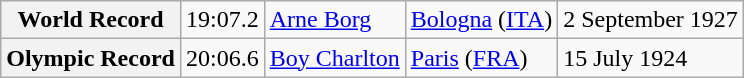<table class="wikitable">
<tr>
<th>World Record</th>
<td>19:07.2</td>
<td> <a href='#'>Arne Borg</a></td>
<td><a href='#'>Bologna</a> (<a href='#'>ITA</a>)</td>
<td>2 September 1927</td>
</tr>
<tr>
<th>Olympic Record</th>
<td>20:06.6</td>
<td> <a href='#'>Boy Charlton</a></td>
<td><a href='#'>Paris</a> (<a href='#'>FRA</a>)</td>
<td>15 July 1924</td>
</tr>
</table>
